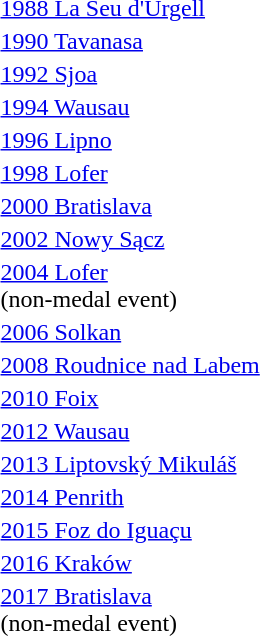<table>
<tr>
<td><a href='#'>1988 La Seu d'Urgell</a></td>
<td></td>
<td></td>
<td></td>
</tr>
<tr>
<td><a href='#'>1990 Tavanasa</a></td>
<td></td>
<td></td>
<td></td>
</tr>
<tr>
<td><a href='#'>1992 Sjoa</a></td>
<td></td>
<td></td>
<td></td>
</tr>
<tr>
<td><a href='#'>1994 Wausau</a></td>
<td></td>
<td></td>
<td></td>
</tr>
<tr>
<td><a href='#'>1996 Lipno</a></td>
<td></td>
<td></td>
<td></td>
</tr>
<tr>
<td><a href='#'>1998 Lofer</a></td>
<td></td>
<td></td>
<td></td>
</tr>
<tr>
<td><a href='#'>2000 Bratislava</a></td>
<td></td>
<td></td>
<td></td>
</tr>
<tr>
<td><a href='#'>2002 Nowy Sącz</a></td>
<td></td>
<td></td>
<td></td>
</tr>
<tr>
<td><a href='#'>2004 Lofer</a><br>(non-medal event)</td>
<td></td>
<td></td>
<td></td>
</tr>
<tr>
<td><a href='#'>2006 Solkan</a></td>
<td></td>
<td></td>
<td></td>
</tr>
<tr>
<td><a href='#'>2008 Roudnice nad Labem</a></td>
<td></td>
<td></td>
<td></td>
</tr>
<tr>
<td><a href='#'>2010 Foix</a></td>
<td></td>
<td></td>
<td></td>
</tr>
<tr>
<td><a href='#'>2012 Wausau</a></td>
<td></td>
<td></td>
<td></td>
</tr>
<tr>
<td><a href='#'>2013 Liptovský Mikuláš</a></td>
<td></td>
<td></td>
<td></td>
</tr>
<tr>
<td><a href='#'>2014 Penrith</a></td>
<td></td>
<td></td>
<td></td>
</tr>
<tr>
<td><a href='#'>2015 Foz do Iguaçu</a></td>
<td></td>
<td></td>
<td></td>
</tr>
<tr>
<td><a href='#'>2016 Kraków</a></td>
<td></td>
<td></td>
<td></td>
</tr>
<tr>
<td><a href='#'>2017 Bratislava</a><br>(non-medal event)</td>
<td></td>
<td></td>
<td></td>
</tr>
</table>
